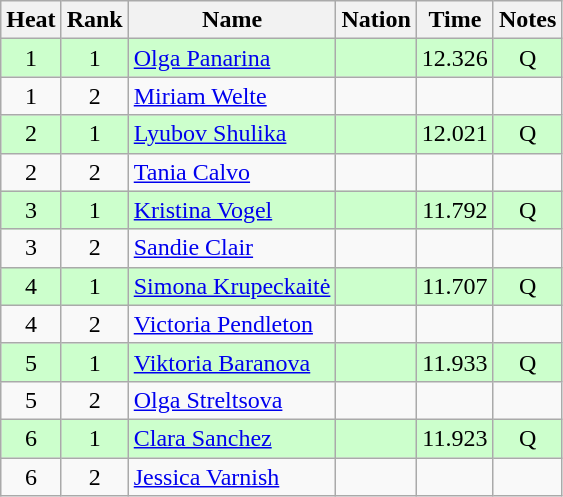<table class="wikitable sortable" style="text-align:center">
<tr>
<th>Heat</th>
<th>Rank</th>
<th>Name</th>
<th>Nation</th>
<th>Time</th>
<th>Notes</th>
</tr>
<tr style="background: #ccffcc;">
<td>1</td>
<td>1</td>
<td align=left><a href='#'>Olga Panarina</a></td>
<td align=left></td>
<td>12.326</td>
<td>Q</td>
</tr>
<tr>
<td>1</td>
<td>2</td>
<td align=left><a href='#'>Miriam Welte</a></td>
<td align=left></td>
<td></td>
<td></td>
</tr>
<tr style="background: #ccffcc;">
<td>2</td>
<td>1</td>
<td align=left><a href='#'>Lyubov Shulika</a></td>
<td align=left></td>
<td>12.021</td>
<td>Q</td>
</tr>
<tr>
<td>2</td>
<td>2</td>
<td align=left><a href='#'>Tania Calvo</a></td>
<td align=left></td>
<td></td>
<td></td>
</tr>
<tr style="background: #ccffcc;">
<td>3</td>
<td>1</td>
<td align=left><a href='#'>Kristina Vogel</a></td>
<td align=left></td>
<td>11.792</td>
<td>Q</td>
</tr>
<tr>
<td>3</td>
<td>2</td>
<td align=left><a href='#'>Sandie Clair</a></td>
<td align=left></td>
<td></td>
<td></td>
</tr>
<tr style="background: #ccffcc;">
<td>4</td>
<td>1</td>
<td align=left><a href='#'>Simona Krupeckaitė</a></td>
<td align=left></td>
<td>11.707</td>
<td>Q</td>
</tr>
<tr>
<td>4</td>
<td>2</td>
<td align=left><a href='#'>Victoria Pendleton</a></td>
<td align=left></td>
<td></td>
<td></td>
</tr>
<tr style="background: #ccffcc;">
<td>5</td>
<td>1</td>
<td align=left><a href='#'>Viktoria Baranova</a></td>
<td align=left></td>
<td>11.933</td>
<td>Q</td>
</tr>
<tr>
<td>5</td>
<td>2</td>
<td align=left><a href='#'>Olga Streltsova</a></td>
<td align=left></td>
<td></td>
<td></td>
</tr>
<tr style="background: #ccffcc;">
<td>6</td>
<td>1</td>
<td align=left><a href='#'>Clara Sanchez</a></td>
<td align=left></td>
<td>11.923</td>
<td>Q</td>
</tr>
<tr>
<td>6</td>
<td>2</td>
<td align=left><a href='#'>Jessica Varnish</a></td>
<td align=left></td>
<td></td>
<td></td>
</tr>
</table>
